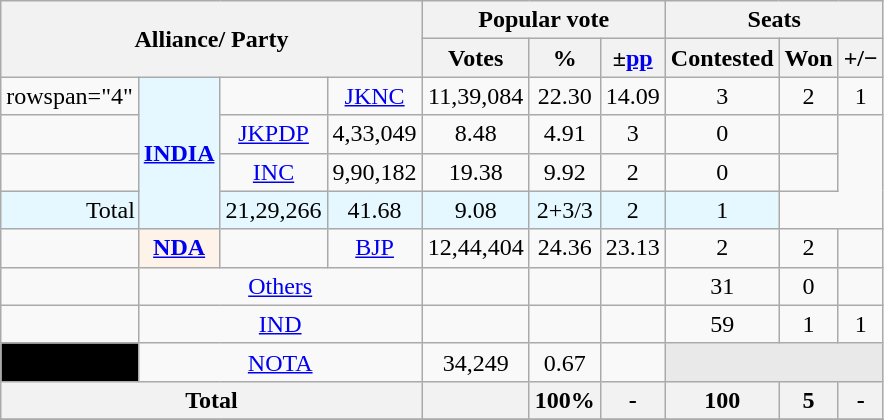<table class="wikitable sortable" style="text-align:center;">
<tr>
<th colspan="4" rowspan="2">Alliance/ Party</th>
<th colspan="3">Popular vote</th>
<th colspan="3">Seats</th>
</tr>
<tr>
<th>Votes</th>
<th>%</th>
<th>±<a href='#'>pp</a></th>
<th>Contested</th>
<th>Won</th>
<th><strong>+/−</strong></th>
</tr>
<tr>
<td>rowspan="4" </td>
<th rowspan="4" style="background:#E5F8FF"><a href='#'>INDIA</a></th>
<td></td>
<td><a href='#'>JKNC</a></td>
<td>11,39,084</td>
<td>22.30</td>
<td>14.09</td>
<td>3</td>
<td>2</td>
<td> 1</td>
</tr>
<tr>
<td></td>
<td><a href='#'>JKPDP</a></td>
<td>4,33,049</td>
<td>8.48</td>
<td> 4.91</td>
<td>3</td>
<td>0</td>
<td></td>
</tr>
<tr>
<td></td>
<td><a href='#'>INC</a></td>
<td>9,90,182</td>
<td>19.38</td>
<td> 9.92</td>
<td>2</td>
<td>0</td>
<td></td>
</tr>
<tr>
<td colspan="2"style="background:#E5F8FF">Total</td>
<td style="background:#E5F8FF">21,29,266</td>
<td style="background:#E5F8FF">41.68</td>
<td style="background:#E5F8FF"> 9.08</td>
<td style="background:#E5F8FF">2+3/3</td>
<td style="background:#E5F8FF">2</td>
<td style="background:#E5F8FF"> 1</td>
</tr>
<tr>
<td></td>
<th style="background:#fef3e8"><a href='#'>NDA</a></th>
<td></td>
<td><a href='#'>BJP</a></td>
<td>12,44,404</td>
<td>24.36</td>
<td> 23.13</td>
<td>2</td>
<td>2</td>
<td></td>
</tr>
<tr>
<td></td>
<td colspan="3"><a href='#'>Others</a></td>
<td></td>
<td></td>
<td></td>
<td>31</td>
<td>0</td>
<td></td>
</tr>
<tr>
<td></td>
<td colspan="3"><a href='#'>IND</a></td>
<td></td>
<td></td>
<td></td>
<td>59</td>
<td>1</td>
<td> 1</td>
</tr>
<tr>
<td bgcolor="Black"></td>
<td colspan="3"><a href='#'>NOTA</a></td>
<td>34,249</td>
<td>0.67</td>
<td></td>
<th colspan="3" style="background-color:#E9E9E9"></th>
</tr>
<tr>
<th colspan="4">Total</th>
<th></th>
<th>100%</th>
<th>-</th>
<th>100</th>
<th>5</th>
<th>-</th>
</tr>
<tr>
</tr>
</table>
